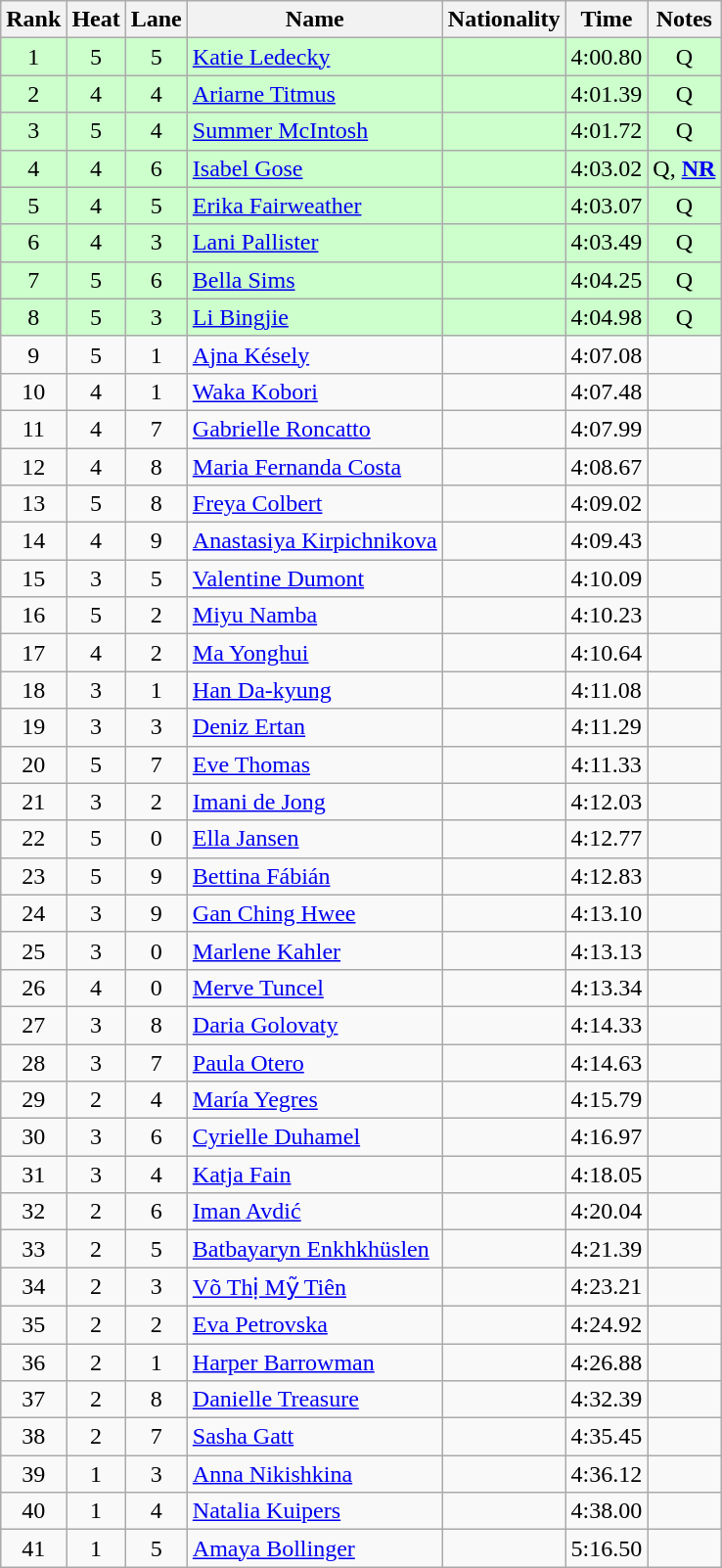<table class="wikitable sortable" style="text-align:center">
<tr>
<th>Rank</th>
<th>Heat</th>
<th>Lane</th>
<th>Name</th>
<th>Nationality</th>
<th>Time</th>
<th>Notes</th>
</tr>
<tr bgcolor=ccffcc>
<td>1</td>
<td>5</td>
<td>5</td>
<td align=left><a href='#'>Katie Ledecky</a></td>
<td align=left></td>
<td>4:00.80</td>
<td>Q</td>
</tr>
<tr bgcolor=ccffcc>
<td>2</td>
<td>4</td>
<td>4</td>
<td align=left><a href='#'>Ariarne Titmus</a></td>
<td align=left></td>
<td>4:01.39</td>
<td>Q</td>
</tr>
<tr bgcolor=ccffcc>
<td>3</td>
<td>5</td>
<td>4</td>
<td align=left><a href='#'>Summer McIntosh</a></td>
<td align=left></td>
<td>4:01.72</td>
<td>Q</td>
</tr>
<tr bgcolor=ccffcc>
<td>4</td>
<td>4</td>
<td>6</td>
<td align=left><a href='#'>Isabel Gose</a></td>
<td align=left></td>
<td>4:03.02</td>
<td>Q, <strong><a href='#'>NR</a></strong></td>
</tr>
<tr bgcolor=ccffcc>
<td>5</td>
<td>4</td>
<td>5</td>
<td align=left><a href='#'>Erika Fairweather</a></td>
<td align=left></td>
<td>4:03.07</td>
<td>Q</td>
</tr>
<tr bgcolor=ccffcc>
<td>6</td>
<td>4</td>
<td>3</td>
<td align=left><a href='#'>Lani Pallister</a></td>
<td align=left></td>
<td>4:03.49</td>
<td>Q</td>
</tr>
<tr bgcolor=ccffcc>
<td>7</td>
<td>5</td>
<td>6</td>
<td align=left><a href='#'>Bella Sims</a></td>
<td align=left></td>
<td>4:04.25</td>
<td>Q</td>
</tr>
<tr bgcolor=ccffcc>
<td>8</td>
<td>5</td>
<td>3</td>
<td align=left><a href='#'>Li Bingjie</a></td>
<td align=left></td>
<td>4:04.98</td>
<td>Q</td>
</tr>
<tr>
<td>9</td>
<td>5</td>
<td>1</td>
<td align=left><a href='#'>Ajna Késely</a></td>
<td align=left></td>
<td>4:07.08</td>
<td></td>
</tr>
<tr>
<td>10</td>
<td>4</td>
<td>1</td>
<td align=left><a href='#'>Waka Kobori</a></td>
<td align=left></td>
<td>4:07.48</td>
<td></td>
</tr>
<tr>
<td>11</td>
<td>4</td>
<td>7</td>
<td align=left><a href='#'>Gabrielle Roncatto</a></td>
<td align=left></td>
<td>4:07.99</td>
<td></td>
</tr>
<tr>
<td>12</td>
<td>4</td>
<td>8</td>
<td align=left><a href='#'>Maria Fernanda Costa</a></td>
<td align=left></td>
<td>4:08.67</td>
<td></td>
</tr>
<tr>
<td>13</td>
<td>5</td>
<td>8</td>
<td align=left><a href='#'>Freya Colbert</a></td>
<td align=left></td>
<td>4:09.02</td>
<td></td>
</tr>
<tr>
<td>14</td>
<td>4</td>
<td>9</td>
<td align=left><a href='#'>Anastasiya Kirpichnikova</a></td>
<td align=left></td>
<td>4:09.43</td>
<td></td>
</tr>
<tr>
<td>15</td>
<td>3</td>
<td>5</td>
<td align=left><a href='#'>Valentine Dumont</a></td>
<td align=left></td>
<td>4:10.09</td>
<td></td>
</tr>
<tr>
<td>16</td>
<td>5</td>
<td>2</td>
<td align=left><a href='#'>Miyu Namba</a></td>
<td align=left></td>
<td>4:10.23</td>
<td></td>
</tr>
<tr>
<td>17</td>
<td>4</td>
<td>2</td>
<td align=left><a href='#'>Ma Yonghui</a></td>
<td align=left></td>
<td>4:10.64</td>
<td></td>
</tr>
<tr>
<td>18</td>
<td>3</td>
<td>1</td>
<td align=left><a href='#'>Han Da-kyung</a></td>
<td align=left></td>
<td>4:11.08</td>
<td></td>
</tr>
<tr>
<td>19</td>
<td>3</td>
<td>3</td>
<td align=left><a href='#'>Deniz Ertan</a></td>
<td align=left></td>
<td>4:11.29</td>
<td></td>
</tr>
<tr>
<td>20</td>
<td>5</td>
<td>7</td>
<td align=left><a href='#'>Eve Thomas</a></td>
<td align=left></td>
<td>4:11.33</td>
<td></td>
</tr>
<tr>
<td>21</td>
<td>3</td>
<td>2</td>
<td align=left><a href='#'>Imani de Jong</a></td>
<td align=left></td>
<td>4:12.03</td>
<td></td>
</tr>
<tr>
<td>22</td>
<td>5</td>
<td>0</td>
<td align=left><a href='#'>Ella Jansen</a></td>
<td align=left></td>
<td>4:12.77</td>
<td></td>
</tr>
<tr>
<td>23</td>
<td>5</td>
<td>9</td>
<td align=left><a href='#'>Bettina Fábián</a></td>
<td align=left></td>
<td>4:12.83</td>
<td></td>
</tr>
<tr>
<td>24</td>
<td>3</td>
<td>9</td>
<td align=left><a href='#'>Gan Ching Hwee</a></td>
<td align=left></td>
<td>4:13.10</td>
<td></td>
</tr>
<tr>
<td>25</td>
<td>3</td>
<td>0</td>
<td align=left><a href='#'>Marlene Kahler</a></td>
<td align=left></td>
<td>4:13.13</td>
<td></td>
</tr>
<tr>
<td>26</td>
<td>4</td>
<td>0</td>
<td align=left><a href='#'>Merve Tuncel</a></td>
<td align=left></td>
<td>4:13.34</td>
<td></td>
</tr>
<tr>
<td>27</td>
<td>3</td>
<td>8</td>
<td align=left><a href='#'>Daria Golovaty</a></td>
<td align=left></td>
<td>4:14.33</td>
<td></td>
</tr>
<tr>
<td>28</td>
<td>3</td>
<td>7</td>
<td align=left><a href='#'>Paula Otero</a></td>
<td align=left></td>
<td>4:14.63</td>
<td></td>
</tr>
<tr>
<td>29</td>
<td>2</td>
<td>4</td>
<td align=left><a href='#'>María Yegres</a></td>
<td align=left></td>
<td>4:15.79</td>
<td></td>
</tr>
<tr>
<td>30</td>
<td>3</td>
<td>6</td>
<td align=left><a href='#'>Cyrielle Duhamel</a></td>
<td align=left></td>
<td>4:16.97</td>
<td></td>
</tr>
<tr>
<td>31</td>
<td>3</td>
<td>4</td>
<td align=left><a href='#'>Katja Fain</a></td>
<td align=left></td>
<td>4:18.05</td>
<td></td>
</tr>
<tr>
<td>32</td>
<td>2</td>
<td>6</td>
<td align=left><a href='#'>Iman Avdić</a></td>
<td align=left></td>
<td>4:20.04</td>
<td></td>
</tr>
<tr>
<td>33</td>
<td>2</td>
<td>5</td>
<td align=left><a href='#'>Batbayaryn Enkhkhüslen</a></td>
<td align=left></td>
<td>4:21.39</td>
<td></td>
</tr>
<tr>
<td>34</td>
<td>2</td>
<td>3</td>
<td align=left><a href='#'>Võ Thị Mỹ Tiên</a></td>
<td align=left></td>
<td>4:23.21</td>
<td></td>
</tr>
<tr>
<td>35</td>
<td>2</td>
<td>2</td>
<td align=left><a href='#'>Eva Petrovska</a></td>
<td align=left></td>
<td>4:24.92</td>
<td></td>
</tr>
<tr>
<td>36</td>
<td>2</td>
<td>1</td>
<td align=left><a href='#'>Harper Barrowman</a></td>
<td align=left></td>
<td>4:26.88</td>
<td></td>
</tr>
<tr>
<td>37</td>
<td>2</td>
<td>8</td>
<td align=left><a href='#'>Danielle Treasure</a></td>
<td align=left></td>
<td>4:32.39</td>
<td></td>
</tr>
<tr>
<td>38</td>
<td>2</td>
<td>7</td>
<td align=left><a href='#'>Sasha Gatt</a></td>
<td align=left></td>
<td>4:35.45</td>
<td></td>
</tr>
<tr>
<td>39</td>
<td>1</td>
<td>3</td>
<td align=left><a href='#'>Anna Nikishkina</a></td>
<td align=left></td>
<td>4:36.12</td>
<td></td>
</tr>
<tr>
<td>40</td>
<td>1</td>
<td>4</td>
<td align=left><a href='#'>Natalia Kuipers</a></td>
<td align=left></td>
<td>4:38.00</td>
<td></td>
</tr>
<tr>
<td>41</td>
<td>1</td>
<td>5</td>
<td align=left><a href='#'>Amaya Bollinger</a></td>
<td align=left></td>
<td>5:16.50</td>
<td></td>
</tr>
</table>
